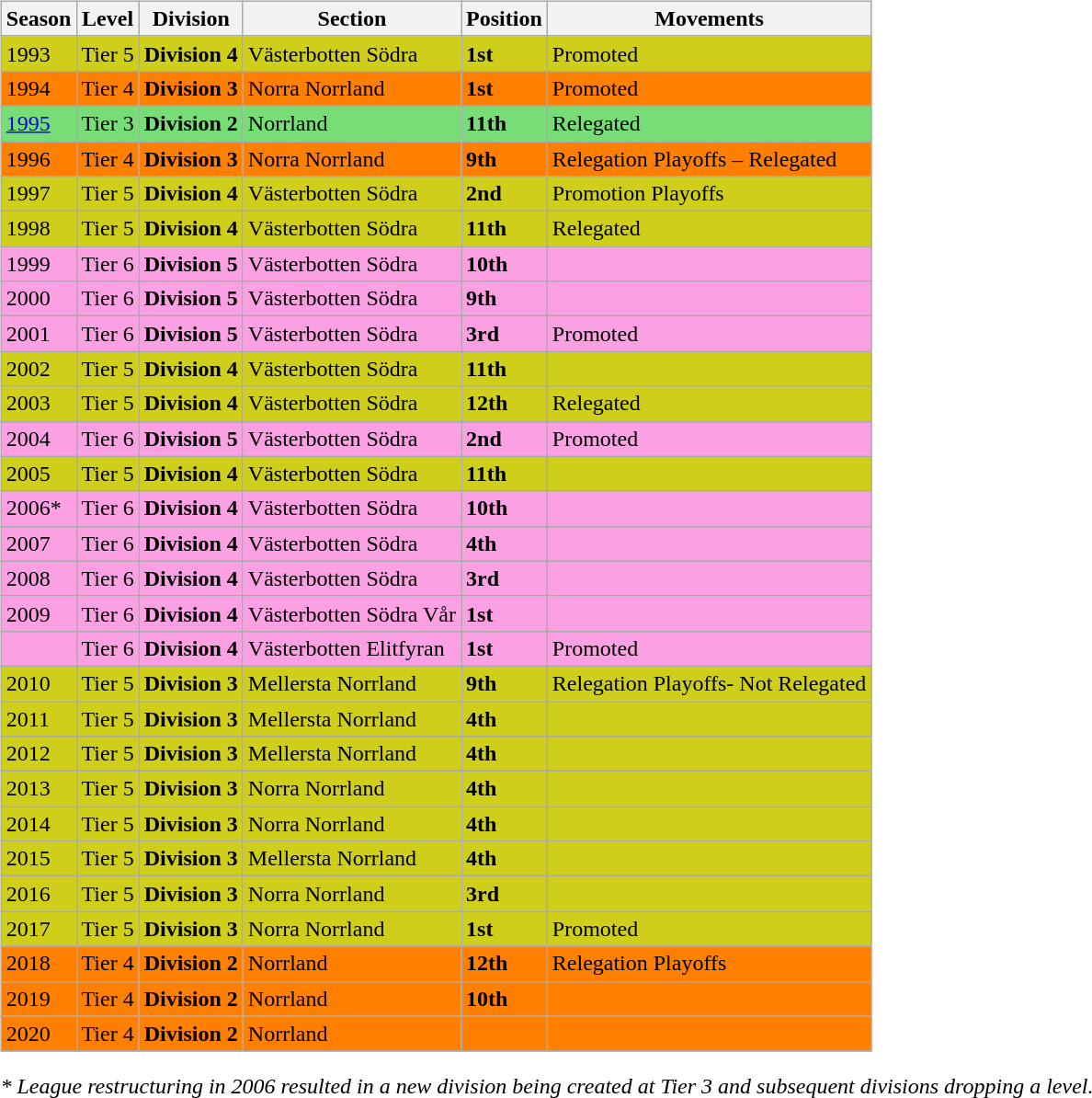<table>
<tr>
<td valign="top" width=0%><br><table class="wikitable">
<tr style="background:#f0f6fa;">
<th><strong>Season</strong></th>
<th><strong>Level</strong></th>
<th><strong>Division</strong></th>
<th><strong>Section</strong></th>
<th><strong>Position</strong></th>
<th><strong>Movements</strong></th>
</tr>
<tr>
<td style="background:#CECE1B;">1993</td>
<td style="background:#CECE1B;">Tier 5</td>
<td style="background:#CECE1B;"><strong>Division 4</strong></td>
<td style="background:#CECE1B;">Västerbotten Södra</td>
<td style="background:#CECE1B;"><strong>1st</strong></td>
<td style="background:#CECE1B;">Promoted</td>
</tr>
<tr>
<td style="background:#FF7F00;">1994</td>
<td style="background:#FF7F00;">Tier 4</td>
<td style="background:#FF7F00;"><strong>Division 3</strong></td>
<td style="background:#FF7F00;">Norra Norrland</td>
<td style="background:#FF7F00;"><strong>1st</strong></td>
<td style="background:#FF7F00;">Promoted</td>
</tr>
<tr>
<td style="background:#77DD77;"><a href='#'>1995</a></td>
<td style="background:#77DD77;">Tier 3</td>
<td style="background:#77DD77;"><strong>Division 2</strong></td>
<td style="background:#77DD77;">Norrland</td>
<td style="background:#77DD77;"><strong>11th</strong></td>
<td style="background:#77DD77;">Relegated</td>
</tr>
<tr>
<td style="background:#FF7F00;">1996</td>
<td style="background:#FF7F00;">Tier 4</td>
<td style="background:#FF7F00;"><strong>Division 3</strong></td>
<td style="background:#FF7F00;">Norra Norrland</td>
<td style="background:#FF7F00;"><strong>9th</strong></td>
<td style="background:#FF7F00;">Relegation Playoffs – Relegated</td>
</tr>
<tr>
<td style="background:#CECE1B;">1997</td>
<td style="background:#CECE1B;">Tier 5</td>
<td style="background:#CECE1B;"><strong>Division 4</strong></td>
<td style="background:#CECE1B;">Västerbotten Södra</td>
<td style="background:#CECE1B;"><strong>2nd</strong></td>
<td style="background:#CECE1B;">Promotion Playoffs</td>
</tr>
<tr>
<td style="background:#CECE1B;">1998</td>
<td style="background:#CECE1B;">Tier 5</td>
<td style="background:#CECE1B;"><strong>Division 4</strong></td>
<td style="background:#CECE1B;">Västerbotten Södra</td>
<td style="background:#CECE1B;"><strong>11th</strong></td>
<td style="background:#CECE1B;">Relegated</td>
</tr>
<tr>
<td style="background:#FBA0E3;">1999</td>
<td style="background:#FBA0E3;">Tier 6</td>
<td style="background:#FBA0E3;"><strong>Division 5</strong></td>
<td style="background:#FBA0E3;">Västerbotten Södra</td>
<td style="background:#FBA0E3;"><strong>10th</strong></td>
<td style="background:#FBA0E3;"></td>
</tr>
<tr>
<td style="background:#FBA0E3;">2000</td>
<td style="background:#FBA0E3;">Tier 6</td>
<td style="background:#FBA0E3;"><strong>Division 5</strong></td>
<td style="background:#FBA0E3;">Västerbotten Södra</td>
<td style="background:#FBA0E3;"><strong>9th</strong></td>
<td style="background:#FBA0E3;"></td>
</tr>
<tr>
<td style="background:#FBA0E3;">2001</td>
<td style="background:#FBA0E3;">Tier 6</td>
<td style="background:#FBA0E3;"><strong>Division 5</strong></td>
<td style="background:#FBA0E3;">Västerbotten Södra</td>
<td style="background:#FBA0E3;"><strong>3rd</strong></td>
<td style="background:#FBA0E3;">Promoted</td>
</tr>
<tr>
<td style="background:#CECE1B;">2002</td>
<td style="background:#CECE1B;">Tier 5</td>
<td style="background:#CECE1B;"><strong>Division 4</strong></td>
<td style="background:#CECE1B;">Västerbotten Södra</td>
<td style="background:#CECE1B;"><strong>11th</strong></td>
<td style="background:#CECE1B;"></td>
</tr>
<tr>
<td style="background:#CECE1B;">2003</td>
<td style="background:#CECE1B;">Tier 5</td>
<td style="background:#CECE1B;"><strong>Division 4</strong></td>
<td style="background:#CECE1B;">Västerbotten Södra</td>
<td style="background:#CECE1B;"><strong>12th</strong></td>
<td style="background:#CECE1B;">Relegated</td>
</tr>
<tr>
<td style="background:#FBA0E3;">2004</td>
<td style="background:#FBA0E3;">Tier 6</td>
<td style="background:#FBA0E3;"><strong>Division 5</strong></td>
<td style="background:#FBA0E3;">Västerbotten Södra</td>
<td style="background:#FBA0E3;"><strong>2nd</strong></td>
<td style="background:#FBA0E3;">Promoted</td>
</tr>
<tr>
<td style="background:#CECE1B;">2005</td>
<td style="background:#CECE1B;">Tier 5</td>
<td style="background:#CECE1B;"><strong>Division 4</strong></td>
<td style="background:#CECE1B;">Västerbotten Södra</td>
<td style="background:#CECE1B;"><strong>11th</strong></td>
<td style="background:#CECE1B;"></td>
</tr>
<tr>
<td style="background:#FBA0E3;">2006*</td>
<td style="background:#FBA0E3;">Tier 6</td>
<td style="background:#FBA0E3;"><strong>Division 4</strong></td>
<td style="background:#FBA0E3;">Västerbotten Södra</td>
<td style="background:#FBA0E3;"><strong>10th</strong></td>
<td style="background:#FBA0E3;"></td>
</tr>
<tr>
<td style="background:#FBA0E3;">2007</td>
<td style="background:#FBA0E3;">Tier 6</td>
<td style="background:#FBA0E3;"><strong>Division 4</strong></td>
<td style="background:#FBA0E3;">Västerbotten Södra</td>
<td style="background:#FBA0E3;"><strong>4th</strong></td>
<td style="background:#FBA0E3;"></td>
</tr>
<tr>
<td style="background:#FBA0E3;">2008</td>
<td style="background:#FBA0E3;">Tier 6</td>
<td style="background:#FBA0E3;"><strong>Division 4</strong></td>
<td style="background:#FBA0E3;">Västerbotten Södra</td>
<td style="background:#FBA0E3;"><strong>3rd</strong></td>
<td style="background:#FBA0E3;"></td>
</tr>
<tr>
<td style="background:#FBA0E3;">2009</td>
<td style="background:#FBA0E3;">Tier 6</td>
<td style="background:#FBA0E3;"><strong>Division 4</strong></td>
<td style="background:#FBA0E3;">Västerbotten Södra Vår</td>
<td style="background:#FBA0E3;"><strong>1st</strong></td>
<td style="background:#FBA0E3;"></td>
</tr>
<tr>
<td style="background:#FBA0E3;"></td>
<td style="background:#FBA0E3;">Tier 6</td>
<td style="background:#FBA0E3;"><strong>Division 4</strong></td>
<td style="background:#FBA0E3;">Västerbotten Elitfyran</td>
<td style="background:#FBA0E3;"><strong>1st</strong></td>
<td style="background:#FBA0E3;">Promoted</td>
</tr>
<tr>
<td style="background:#CECE1B;">2010</td>
<td style="background:#CECE1B;">Tier 5</td>
<td style="background:#CECE1B;"><strong>Division 3</strong></td>
<td style="background:#CECE1B;">Mellersta Norrland</td>
<td style="background:#CECE1B;"><strong>9th</strong></td>
<td style="background:#CECE1B;">Relegation Playoffs- Not Relegated</td>
</tr>
<tr>
<td style="background:#CECE1B;">2011</td>
<td style="background:#CECE1B;">Tier 5</td>
<td style="background:#CECE1B;"><strong>Division 3</strong></td>
<td style="background:#CECE1B;">Mellersta Norrland</td>
<td style="background:#CECE1B;"><strong>4th</strong></td>
<td style="background:#CECE1B;"></td>
</tr>
<tr>
<td style="background:#CECE1B;">2012</td>
<td style="background:#CECE1B;">Tier 5</td>
<td style="background:#CECE1B;"><strong>Division 3</strong></td>
<td style="background:#CECE1B;">Mellersta Norrland</td>
<td style="background:#CECE1B;"><strong>4th</strong></td>
<td style="background:#CECE1B;"></td>
</tr>
<tr>
<td style="background:#CECE1B;">2013</td>
<td style="background:#CECE1B;">Tier 5</td>
<td style="background:#CECE1B;"><strong>Division 3</strong></td>
<td style="background:#CECE1B;">Norra Norrland</td>
<td style="background:#CECE1B;"><strong>4th</strong></td>
<td style="background:#CECE1B;"></td>
</tr>
<tr>
<td style="background:#CECE1B;">2014</td>
<td style="background:#CECE1B;">Tier 5</td>
<td style="background:#CECE1B;"><strong>Division 3</strong></td>
<td style="background:#CECE1B;">Norra Norrland</td>
<td style="background:#CECE1B;"><strong>4th</strong></td>
<td style="background:#CECE1B;"></td>
</tr>
<tr>
<td style="background:#CECE1B;">2015</td>
<td style="background:#CECE1B;">Tier 5</td>
<td style="background:#CECE1B;"><strong>Division 3</strong></td>
<td style="background:#CECE1B;">Mellersta Norrland</td>
<td style="background:#CECE1B;"><strong>4th</strong></td>
<td style="background:#CECE1B;"></td>
</tr>
<tr>
<td style="background:#CECE1B;">2016</td>
<td style="background:#CECE1B;">Tier 5</td>
<td style="background:#CECE1B;"><strong>Division 3</strong></td>
<td style="background:#CECE1B;">Norra Norrland</td>
<td style="background:#CECE1B;"><strong>3rd</strong></td>
<td style="background:#CECE1B;"></td>
</tr>
<tr>
<td style="background:#CECE1B;">2017</td>
<td style="background:#CECE1B;">Tier 5</td>
<td style="background:#CECE1B;"><strong>Division 3</strong></td>
<td style="background:#CECE1B;">Norra Norrland</td>
<td style="background:#CECE1B;"><strong>1st</strong></td>
<td style="background:#CECE1B;">Promoted</td>
</tr>
<tr>
<td style="background:#FF7F00;">2018</td>
<td style="background:#FF7F00;">Tier 4</td>
<td style="background:#FF7F00;"><strong>Division 2</strong></td>
<td style="background:#FF7F00;">Norrland</td>
<td style="background:#FF7F00;"><strong>12th</strong></td>
<td style="background:#FF7F00;">Relegation Playoffs</td>
</tr>
<tr>
<td style="background:#FF7F00;">2019</td>
<td style="background:#FF7F00;">Tier 4</td>
<td style="background:#FF7F00;"><strong>Division 2</strong></td>
<td style="background:#FF7F00;">Norrland</td>
<td style="background:#FF7F00;"><strong>10th</strong></td>
<td style="background:#FF7F00;"></td>
</tr>
<tr>
<td style="background:#FF7F00;">2020</td>
<td style="background:#FF7F00;">Tier 4</td>
<td style="background:#FF7F00;"><strong>Division 2</strong></td>
<td style="background:#FF7F00;">Norrland</td>
<td style="background:#FF7F00;"></td>
<td style="background:#FF7F00;"></td>
</tr>
</table>
<em>* League restructuring in 2006 resulted in a new division being created at Tier 3 and subsequent divisions dropping a level.</em></td>
</tr>
</table>
